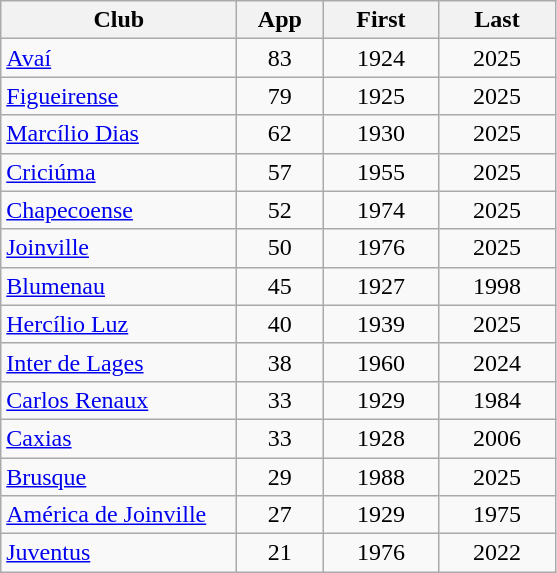<table class="wikitable sortable">
<tr>
<th width=150px>Club</th>
<th width=50px>App</th>
<th width=70px>First</th>
<th width=70px>Last</th>
</tr>
<tr>
<td><a href='#'>Avaí</a></td>
<td align=center>83</td>
<td align=center>1924</td>
<td align=center>2025</td>
</tr>
<tr>
<td><a href='#'>Figueirense</a></td>
<td align=center>79</td>
<td align=center>1925</td>
<td align=center>2025</td>
</tr>
<tr>
<td><a href='#'>Marcílio Dias</a></td>
<td align=center>62</td>
<td align=center>1930</td>
<td align=center>2025</td>
</tr>
<tr>
<td><a href='#'>Criciúma</a></td>
<td align=center>57</td>
<td align=center>1955</td>
<td align=center>2025</td>
</tr>
<tr>
<td><a href='#'>Chapecoense</a></td>
<td align=center>52</td>
<td align=center>1974</td>
<td align=center>2025</td>
</tr>
<tr>
<td><a href='#'>Joinville</a></td>
<td align=center>50</td>
<td align=center>1976</td>
<td align=center>2025</td>
</tr>
<tr>
<td><a href='#'>Blumenau</a></td>
<td align=center>45</td>
<td align=center>1927</td>
<td align=center>1998</td>
</tr>
<tr>
<td><a href='#'>Hercílio Luz</a></td>
<td align=center>40</td>
<td align=center>1939</td>
<td align=center>2025</td>
</tr>
<tr>
<td><a href='#'>Inter de Lages</a></td>
<td align=center>38</td>
<td align=center>1960</td>
<td align=center>2024</td>
</tr>
<tr>
<td><a href='#'>Carlos Renaux</a></td>
<td align=center>33</td>
<td align=center>1929</td>
<td align=center>1984</td>
</tr>
<tr>
<td><a href='#'>Caxias</a></td>
<td align=center>33</td>
<td align=center>1928</td>
<td align=center>2006</td>
</tr>
<tr>
<td><a href='#'>Brusque</a></td>
<td align=center>29</td>
<td align=center>1988</td>
<td align=center>2025</td>
</tr>
<tr>
<td><a href='#'>América de Joinville</a></td>
<td align=center>27</td>
<td align=center>1929</td>
<td align=center>1975</td>
</tr>
<tr>
<td><a href='#'>Juventus</a></td>
<td align=center>21</td>
<td align=center>1976</td>
<td align=center>2022</td>
</tr>
</table>
